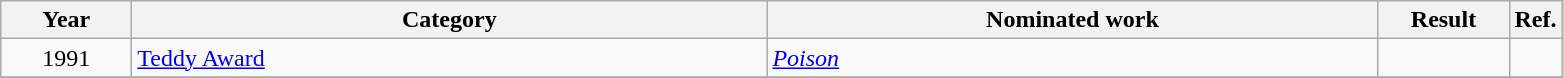<table class=wikitable>
<tr>
<th scope="col" style="width:5em;">Year</th>
<th scope="col" style="width:26em;">Category</th>
<th scope="col" style="width:25em;">Nominated work</th>
<th scope="col" style="width:5em;">Result</th>
<th>Ref.</th>
</tr>
<tr>
<td style="text-align:center;">1991</td>
<td><a href='#'>Teddy Award</a></td>
<td><em><a href='#'>Poison</a></em></td>
<td></td>
<td></td>
</tr>
<tr>
</tr>
</table>
